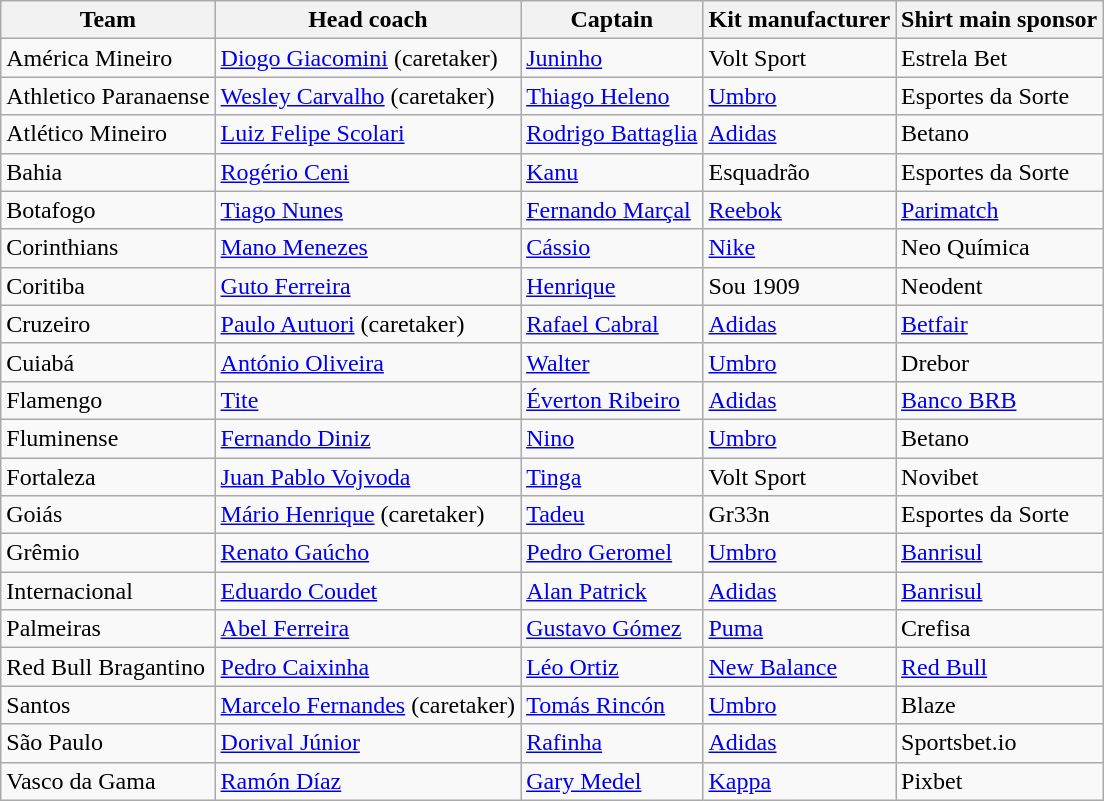<table class="wikitable sortable">
<tr>
<th>Team</th>
<th>Head coach</th>
<th>Captain</th>
<th>Kit manufacturer</th>
<th>Shirt main sponsor</th>
</tr>
<tr>
<td>América Mineiro</td>
<td> <a href='#'>Diogo Giacomini</a> (caretaker)</td>
<td> <a href='#'>Juninho</a></td>
<td>Volt Sport</td>
<td>Estrela Bet</td>
</tr>
<tr>
<td>Athletico Paranaense</td>
<td> <a href='#'>Wesley Carvalho</a> (caretaker)</td>
<td> <a href='#'>Thiago Heleno</a></td>
<td><a href='#'>Umbro</a></td>
<td>Esportes da Sorte</td>
</tr>
<tr>
<td>Atlético Mineiro</td>
<td> <a href='#'>Luiz Felipe Scolari</a></td>
<td> <a href='#'>Rodrigo Battaglia</a></td>
<td><a href='#'>Adidas</a></td>
<td>Betano</td>
</tr>
<tr>
<td>Bahia</td>
<td> <a href='#'>Rogério Ceni</a></td>
<td> <a href='#'>Kanu</a></td>
<td>Esquadrão </td>
<td>Esportes da Sorte</td>
</tr>
<tr>
<td>Botafogo</td>
<td> <a href='#'>Tiago Nunes</a></td>
<td> <a href='#'>Fernando Marçal</a></td>
<td><a href='#'>Reebok</a></td>
<td><a href='#'>Parimatch</a></td>
</tr>
<tr>
<td>Corinthians</td>
<td> <a href='#'>Mano Menezes</a></td>
<td> <a href='#'>Cássio</a></td>
<td><a href='#'>Nike</a></td>
<td>Neo Química</td>
</tr>
<tr>
<td>Coritiba</td>
<td> <a href='#'>Guto Ferreira</a></td>
<td> <a href='#'>Henrique</a></td>
<td>Sou 1909 </td>
<td>Neodent</td>
</tr>
<tr>
<td>Cruzeiro</td>
<td> <a href='#'>Paulo Autuori</a> (caretaker)</td>
<td> <a href='#'>Rafael Cabral</a></td>
<td><a href='#'>Adidas</a></td>
<td><a href='#'>Betfair</a></td>
</tr>
<tr>
<td>Cuiabá</td>
<td> <a href='#'>António Oliveira</a></td>
<td> <a href='#'>Walter</a></td>
<td><a href='#'>Umbro</a></td>
<td>Drebor</td>
</tr>
<tr>
<td>Flamengo</td>
<td> <a href='#'>Tite</a></td>
<td> <a href='#'>Éverton Ribeiro</a></td>
<td><a href='#'>Adidas</a></td>
<td><a href='#'>Banco BRB</a></td>
</tr>
<tr>
<td>Fluminense</td>
<td> <a href='#'>Fernando Diniz</a></td>
<td> <a href='#'>Nino</a></td>
<td><a href='#'>Umbro</a></td>
<td>Betano</td>
</tr>
<tr>
<td>Fortaleza</td>
<td> <a href='#'>Juan Pablo Vojvoda</a></td>
<td> <a href='#'>Tinga</a></td>
<td>Volt Sport</td>
<td>Novibet</td>
</tr>
<tr>
<td>Goiás</td>
<td> <a href='#'>Mário Henrique</a> (caretaker)</td>
<td> <a href='#'>Tadeu</a></td>
<td>Gr33n </td>
<td>Esportes da Sorte</td>
</tr>
<tr>
<td>Grêmio</td>
<td> <a href='#'>Renato Gaúcho</a></td>
<td> <a href='#'>Pedro Geromel</a></td>
<td><a href='#'>Umbro</a></td>
<td><a href='#'>Banrisul</a></td>
</tr>
<tr>
<td>Internacional</td>
<td> <a href='#'>Eduardo Coudet</a></td>
<td> <a href='#'>Alan Patrick</a></td>
<td><a href='#'>Adidas</a></td>
<td><a href='#'>Banrisul</a></td>
</tr>
<tr>
<td>Palmeiras</td>
<td> <a href='#'>Abel Ferreira</a></td>
<td> <a href='#'>Gustavo Gómez</a></td>
<td><a href='#'>Puma</a></td>
<td>Crefisa</td>
</tr>
<tr>
<td>Red Bull Bragantino</td>
<td> <a href='#'>Pedro Caixinha</a></td>
<td> <a href='#'>Léo Ortiz</a></td>
<td><a href='#'>New Balance</a></td>
<td><a href='#'>Red Bull</a></td>
</tr>
<tr>
<td>Santos</td>
<td> <a href='#'>Marcelo Fernandes</a> (caretaker)</td>
<td> <a href='#'>Tomás Rincón</a></td>
<td><a href='#'>Umbro</a></td>
<td>Blaze</td>
</tr>
<tr>
<td>São Paulo</td>
<td> <a href='#'>Dorival Júnior</a></td>
<td> <a href='#'>Rafinha</a></td>
<td><a href='#'>Adidas</a></td>
<td>Sportsbet.io</td>
</tr>
<tr>
<td>Vasco da Gama</td>
<td> <a href='#'>Ramón Díaz</a></td>
<td> <a href='#'>Gary Medel</a></td>
<td><a href='#'>Kappa</a></td>
<td>Pixbet</td>
</tr>
</table>
